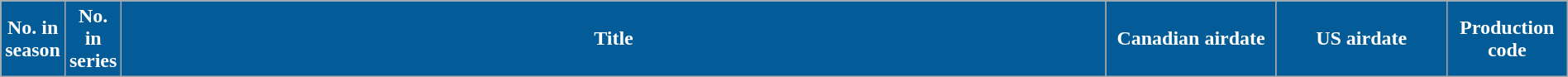<table class="wikitable plainrowheaders" style="width:100%; margin:auto;">
<tr>
<th style="background-color: #035C97; color:#fff; text-align: center;" width="20">No. in<br>season</th>
<th style="background-color: #035C97; color:#fff; text-align: center;" width="20">No. in<br>series</th>
<th style="background-color: #035C97; color:#fff; text-align: center;">Title</th>
<th style="background-color: #035C97; color:#fff; text-align: center;" width="130">Canadian airdate</th>
<th style="background-color: #035C97; color:#fff; text-align: center;" width="130">US airdate</th>
<th style="background-color: #035C97; color:#fff; text-align: center;" width="90">Production code<br>





















 




















</th>
</tr>
</table>
